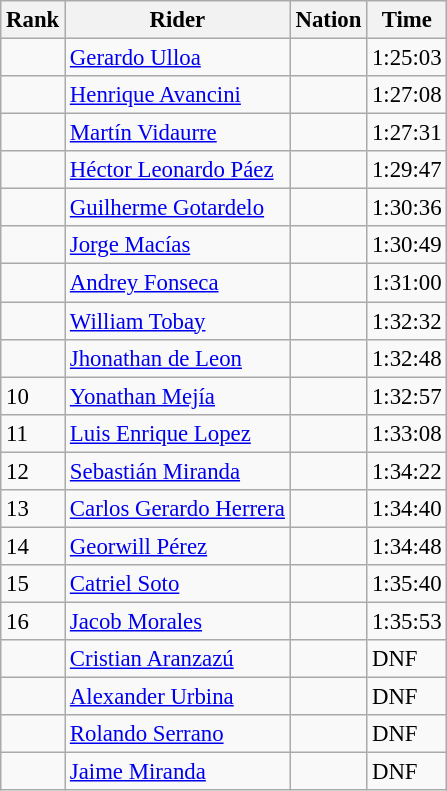<table class="wikitable sortable" style="font-size:95%" style="width:35em;" style="text-align:center">
<tr>
<th>Rank</th>
<th>Rider</th>
<th>Nation</th>
<th>Time</th>
</tr>
<tr>
<td></td>
<td align=left><a href='#'>Gerardo Ulloa</a></td>
<td align=left></td>
<td>1:25:03</td>
</tr>
<tr>
<td></td>
<td align=left><a href='#'>Henrique Avancini</a></td>
<td align=left></td>
<td>1:27:08</td>
</tr>
<tr>
<td></td>
<td align=left><a href='#'>Martín Vidaurre</a></td>
<td align=left></td>
<td>1:27:31</td>
</tr>
<tr>
<td></td>
<td align=left><a href='#'>Héctor Leonardo Páez</a></td>
<td align=left></td>
<td>1:29:47</td>
</tr>
<tr>
<td></td>
<td align=left><a href='#'>Guilherme Gotardelo</a></td>
<td align=left></td>
<td>1:30:36</td>
</tr>
<tr>
<td></td>
<td align=left><a href='#'>Jorge Macías</a></td>
<td align=left></td>
<td>1:30:49</td>
</tr>
<tr>
<td></td>
<td align=left><a href='#'>Andrey Fonseca</a></td>
<td align=left></td>
<td>1:31:00</td>
</tr>
<tr>
<td></td>
<td align=left><a href='#'>William Tobay</a></td>
<td align=left></td>
<td>1:32:32</td>
</tr>
<tr>
<td></td>
<td align=left><a href='#'>Jhonathan de Leon</a></td>
<td align=left></td>
<td>1:32:48</td>
</tr>
<tr>
<td>10</td>
<td align=left><a href='#'>Yonathan Mejía</a></td>
<td align=left></td>
<td>1:32:57</td>
</tr>
<tr>
<td>11</td>
<td align=left><a href='#'>Luis Enrique Lopez</a></td>
<td align=left></td>
<td>1:33:08</td>
</tr>
<tr>
<td>12</td>
<td align=left><a href='#'>Sebastián Miranda</a></td>
<td align=left></td>
<td>1:34:22</td>
</tr>
<tr>
<td>13</td>
<td align=left><a href='#'>Carlos Gerardo Herrera</a></td>
<td align=left></td>
<td>1:34:40</td>
</tr>
<tr>
<td>14</td>
<td align=left><a href='#'>Georwill Pérez</a></td>
<td align=left></td>
<td>1:34:48</td>
</tr>
<tr>
<td>15</td>
<td align=left><a href='#'>Catriel Soto</a></td>
<td align=left></td>
<td>1:35:40</td>
</tr>
<tr>
<td>16</td>
<td align=left><a href='#'>Jacob Morales</a></td>
<td align=left></td>
<td>1:35:53</td>
</tr>
<tr>
<td></td>
<td align=left><a href='#'>Cristian Aranzazú</a></td>
<td align=left></td>
<td>DNF</td>
</tr>
<tr>
<td></td>
<td align=left><a href='#'>Alexander Urbina</a></td>
<td align=left></td>
<td>DNF</td>
</tr>
<tr>
<td></td>
<td align=left><a href='#'>Rolando Serrano</a></td>
<td align=left></td>
<td>DNF</td>
</tr>
<tr>
<td></td>
<td align=left><a href='#'>Jaime Miranda</a></td>
<td align=left></td>
<td>DNF</td>
</tr>
</table>
